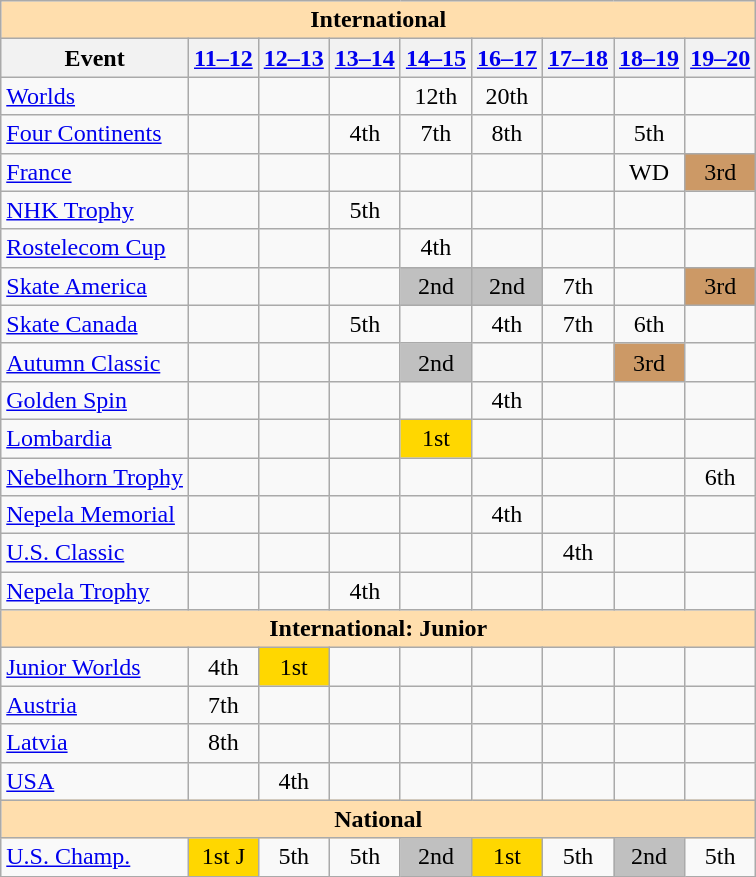<table class="wikitable" style="text-align:center">
<tr>
<th colspan="9" style="background-color: #ffdead; " align="center">International</th>
</tr>
<tr>
<th>Event</th>
<th><a href='#'>11–12</a></th>
<th><a href='#'>12–13</a></th>
<th><a href='#'>13–14</a></th>
<th><a href='#'>14–15</a></th>
<th><a href='#'>16–17</a></th>
<th><a href='#'>17–18</a></th>
<th><a href='#'>18–19</a></th>
<th><a href='#'>19–20</a></th>
</tr>
<tr>
<td align=left><a href='#'>Worlds</a></td>
<td></td>
<td></td>
<td></td>
<td>12th</td>
<td>20th</td>
<td></td>
<td></td>
<td></td>
</tr>
<tr>
<td align=left><a href='#'>Four Continents</a></td>
<td></td>
<td></td>
<td>4th</td>
<td>7th</td>
<td>8th</td>
<td></td>
<td>5th</td>
<td></td>
</tr>
<tr>
<td align=left> <a href='#'>France</a></td>
<td></td>
<td></td>
<td></td>
<td></td>
<td></td>
<td></td>
<td>WD</td>
<td bgcolor=cc9966>3rd</td>
</tr>
<tr>
<td align=left> <a href='#'>NHK Trophy</a></td>
<td></td>
<td></td>
<td>5th</td>
<td></td>
<td></td>
<td></td>
<td></td>
<td></td>
</tr>
<tr>
<td align=left> <a href='#'>Rostelecom Cup</a></td>
<td></td>
<td></td>
<td></td>
<td>4th</td>
<td></td>
<td></td>
<td></td>
<td></td>
</tr>
<tr>
<td align=left> <a href='#'>Skate America</a></td>
<td></td>
<td></td>
<td></td>
<td bgcolor=silver>2nd</td>
<td bgcolor=silver>2nd</td>
<td>7th</td>
<td></td>
<td bgcolor=cc9966>3rd</td>
</tr>
<tr>
<td align=left> <a href='#'>Skate Canada</a></td>
<td></td>
<td></td>
<td>5th</td>
<td></td>
<td>4th</td>
<td>7th</td>
<td>6th</td>
<td></td>
</tr>
<tr>
<td align=left> <a href='#'>Autumn Classic</a></td>
<td></td>
<td></td>
<td></td>
<td bgcolor=silver>2nd</td>
<td></td>
<td></td>
<td bgcolor=cc9966>3rd</td>
<td></td>
</tr>
<tr>
<td align=left> <a href='#'>Golden Spin</a></td>
<td></td>
<td></td>
<td></td>
<td></td>
<td>4th</td>
<td></td>
<td></td>
<td></td>
</tr>
<tr>
<td align=left> <a href='#'>Lombardia</a></td>
<td></td>
<td></td>
<td></td>
<td bgcolor=gold>1st</td>
<td></td>
<td></td>
<td></td>
<td></td>
</tr>
<tr>
<td align=left> <a href='#'>Nebelhorn Trophy</a></td>
<td></td>
<td></td>
<td></td>
<td></td>
<td></td>
<td></td>
<td></td>
<td>6th</td>
</tr>
<tr>
<td align=left> <a href='#'>Nepela Memorial</a></td>
<td></td>
<td></td>
<td></td>
<td></td>
<td>4th</td>
<td></td>
<td></td>
<td></td>
</tr>
<tr>
<td align=left> <a href='#'>U.S. Classic</a></td>
<td></td>
<td></td>
<td></td>
<td></td>
<td></td>
<td>4th</td>
<td></td>
<td></td>
</tr>
<tr>
<td align=left><a href='#'>Nepela Trophy</a></td>
<td></td>
<td></td>
<td>4th</td>
<td></td>
<td></td>
<td></td>
<td></td>
<td></td>
</tr>
<tr>
<th colspan="9" style="background-color: #ffdead; " align="center">International: Junior</th>
</tr>
<tr>
<td align=left><a href='#'>Junior Worlds</a></td>
<td>4th</td>
<td bgcolor=gold>1st</td>
<td></td>
<td></td>
<td></td>
<td></td>
<td></td>
<td></td>
</tr>
<tr>
<td align=left> <a href='#'>Austria</a></td>
<td>7th</td>
<td></td>
<td></td>
<td></td>
<td></td>
<td></td>
<td></td>
<td></td>
</tr>
<tr>
<td align=left> <a href='#'>Latvia</a></td>
<td>8th</td>
<td></td>
<td></td>
<td></td>
<td></td>
<td></td>
<td></td>
<td></td>
</tr>
<tr>
<td align=left> <a href='#'>USA</a></td>
<td></td>
<td>4th</td>
<td></td>
<td></td>
<td></td>
<td></td>
<td></td>
<td></td>
</tr>
<tr>
<th colspan="9" style="background-color: #ffdead; " align="center">National</th>
</tr>
<tr>
<td align=left><a href='#'>U.S. Champ.</a></td>
<td bgcolor="gold">1st J</td>
<td>5th</td>
<td>5th</td>
<td bgcolor=silver>2nd</td>
<td bgcolor=gold>1st</td>
<td>5th</td>
<td bgcolor=silver>2nd</td>
<td>5th</td>
</tr>
</table>
